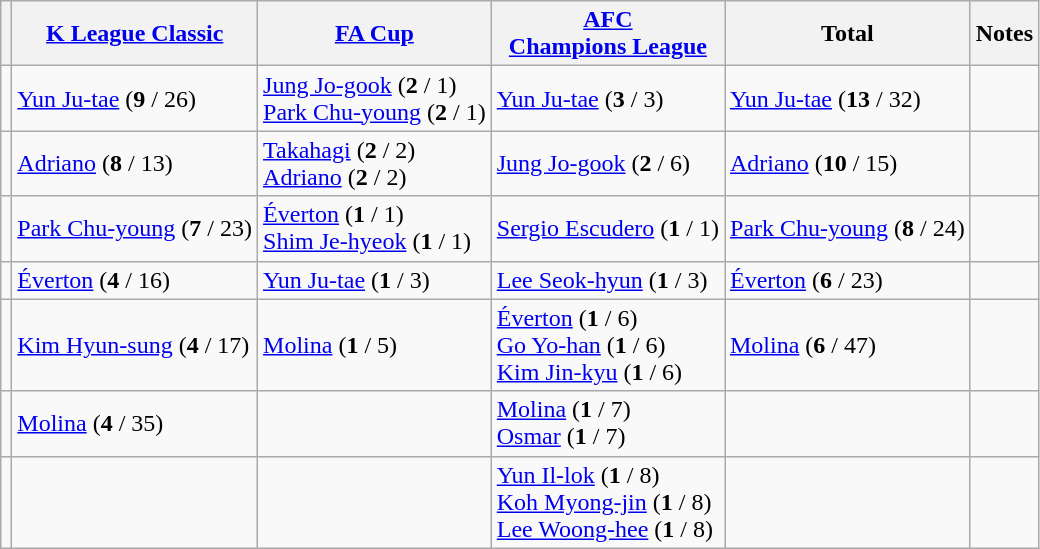<table class="wikitable" style="text-align:leftr">
<tr>
<th></th>
<th><a href='#'>K League Classic</a></th>
<th><a href='#'>FA Cup</a></th>
<th><a href='#'>AFC<br>Champions League</a></th>
<th>Total</th>
<th>Notes</th>
</tr>
<tr>
<td></td>
<td> <a href='#'>Yun Ju-tae</a> (<strong>9</strong> / 26)</td>
<td> <a href='#'>Jung Jo-gook</a> (<strong>2</strong> / 1)<br> <a href='#'>Park Chu-young</a> (<strong>2</strong> / 1)</td>
<td> <a href='#'>Yun Ju-tae</a> (<strong>3</strong> / 3)</td>
<td> <a href='#'>Yun Ju-tae</a> (<strong>13</strong> / 32)</td>
<td></td>
</tr>
<tr>
<td></td>
<td> <a href='#'>Adriano</a> (<strong>8</strong> / 13)</td>
<td> <a href='#'>Takahagi</a> (<strong>2</strong> / 2)<br> <a href='#'>Adriano</a> (<strong>2</strong> / 2)</td>
<td> <a href='#'>Jung Jo-gook</a> (<strong>2</strong> / 6)</td>
<td> <a href='#'>Adriano</a> (<strong>10</strong> / 15)</td>
<td></td>
</tr>
<tr>
<td></td>
<td> <a href='#'>Park Chu-young</a> (<strong>7</strong> / 23)</td>
<td> <a href='#'>Éverton</a> (<strong>1</strong> / 1)<br> <a href='#'>Shim Je-hyeok</a> (<strong>1</strong> / 1)</td>
<td> <a href='#'>Sergio Escudero</a> (<strong>1</strong> / 1)</td>
<td> <a href='#'>Park Chu-young</a> (<strong>8</strong> / 24)</td>
<td></td>
</tr>
<tr>
<td></td>
<td> <a href='#'>Éverton</a> (<strong>4</strong> / 16)</td>
<td> <a href='#'>Yun Ju-tae</a> (<strong>1</strong> / 3)</td>
<td> <a href='#'>Lee Seok-hyun</a> (<strong>1</strong> / 3)</td>
<td> <a href='#'>Éverton</a> (<strong>6</strong> / 23)</td>
<td></td>
</tr>
<tr>
<td></td>
<td> <a href='#'>Kim Hyun-sung</a> (<strong>4</strong> / 17)</td>
<td> <a href='#'>Molina</a> (<strong>1</strong> / 5)</td>
<td> <a href='#'>Éverton</a> (<strong>1</strong> / 6)<br> <a href='#'>Go Yo-han</a> (<strong>1</strong> / 6)<br> <a href='#'>Kim Jin-kyu</a> (<strong>1</strong> / 6)</td>
<td> <a href='#'>Molina</a> (<strong>6</strong> / 47)</td>
<td></td>
</tr>
<tr>
<td></td>
<td> <a href='#'>Molina</a> (<strong>4</strong> / 35)</td>
<td></td>
<td> <a href='#'>Molina</a> (<strong>1</strong> / 7)<br> <a href='#'>Osmar</a> (<strong>1</strong> / 7)</td>
<td></td>
<td></td>
</tr>
<tr>
<td></td>
<td></td>
<td></td>
<td> <a href='#'>Yun Il-lok</a> (<strong>1</strong> / 8)<br> <a href='#'>Koh Myong-jin</a> (<strong>1</strong> / 8)<br> <a href='#'>Lee Woong-hee</a> (<strong>1</strong> / 8)</td>
<td></td>
<td></td>
</tr>
</table>
